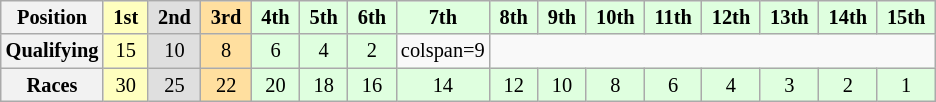<table class="wikitable" style="font-size:85%; text-align:center">
<tr>
<th>Position</th>
<td style="background:#ffffbf;"> <strong>1st</strong> </td>
<td style="background:#dfdfdf;"> <strong>2nd</strong> </td>
<td style="background:#ffdf9f;"> <strong>3rd</strong> </td>
<td style="background:#dfffdf;"> <strong>4th</strong> </td>
<td style="background:#dfffdf;"> <strong>5th</strong> </td>
<td style="background:#dfffdf;"> <strong>6th</strong> </td>
<td style="background:#dfffdf;"> <strong>7th</strong> </td>
<td style="background:#dfffdf;"> <strong>8th</strong> </td>
<td style="background:#dfffdf;"> <strong>9th</strong> </td>
<td style="background:#dfffdf;"> <strong>10th</strong> </td>
<td style="background:#dfffdf;"> <strong>11th</strong> </td>
<td style="background:#dfffdf;"> <strong>12th</strong> </td>
<td style="background:#dfffdf;"> <strong>13th</strong> </td>
<td style="background:#dfffdf;"> <strong>14th</strong> </td>
<td style="background:#dfffdf;"> <strong>15th</strong> </td>
</tr>
<tr>
<th>Qualifying</th>
<td style="background:#ffffbf;">15</td>
<td style="background:#dfdfdf;">10</td>
<td style="background:#ffdf9f;">8</td>
<td style="background:#dfffdf;">6</td>
<td style="background:#dfffdf;">4</td>
<td style="background:#dfffdf;">2</td>
<td>colspan=9 </td>
</tr>
<tr>
<th>Races</th>
<td style="background:#ffffbf;">30</td>
<td style="background:#dfdfdf;">25</td>
<td style="background:#ffdf9f;">22</td>
<td style="background:#dfffdf;">20</td>
<td style="background:#dfffdf;">18</td>
<td style="background:#dfffdf;">16</td>
<td style="background:#dfffdf;">14</td>
<td style="background:#dfffdf;">12</td>
<td style="background:#dfffdf;">10</td>
<td style="background:#dfffdf;">8</td>
<td style="background:#dfffdf;">6</td>
<td style="background:#dfffdf;">4</td>
<td style="background:#dfffdf;">3</td>
<td style="background:#dfffdf;">2</td>
<td style="background:#dfffdf;">1</td>
</tr>
</table>
